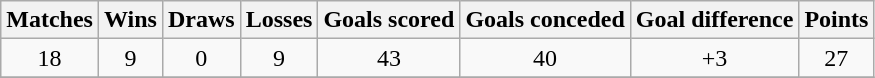<table class="wikitable" | style="text-align:center;">
<tr>
<th>Matches</th>
<th>Wins</th>
<th>Draws</th>
<th>Losses</th>
<th>Goals scored</th>
<th>Goals conceded</th>
<th>Goal difference</th>
<th>Points</th>
</tr>
<tr>
<td>18</td>
<td>9</td>
<td>0</td>
<td>9</td>
<td>43</td>
<td>40</td>
<td>+3</td>
<td>27</td>
</tr>
<tr>
</tr>
</table>
